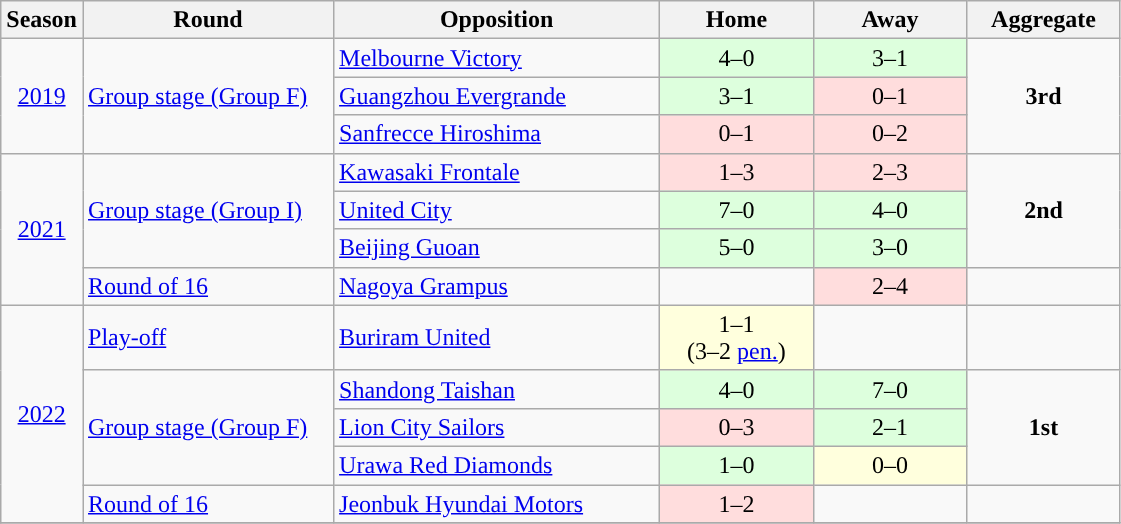<table class="wikitable" style="text-align:left">
<tr>
<th>Season</th>
<th width="160">Round</th>
<th width="210">Opposition</th>
<th width="95">Home</th>
<th width="95">Away</th>
<th width="95">Aggregate</th>
</tr>
<tr>
<td rowspan="3" style="text-align:center"><a href='#'>2019</a></td>
<td rowspan="3"><a href='#'>Group stage (Group F)</a></td>
<td> <a href='#'>Melbourne Victory</a></td>
<td style="text-align:center; background:#DDFFDD;">4–0</td>
<td style="text-align:center; background:#DDFFDD;">3–1</td>
<td rowspan="3" style="text-align:center;"><strong>3rd</strong></td>
</tr>
<tr>
<td> <a href='#'>Guangzhou Evergrande</a></td>
<td style="text-align:center; background:#DDFFDD;">3–1</td>
<td style="text-align:center; background:#FFDDDD;">0–1</td>
</tr>
<tr>
<td> <a href='#'>Sanfrecce Hiroshima</a></td>
<td style="text-align:center; background:#FFDDDD;">0–1</td>
<td style="text-align:center; background:#FFDDDD;">0–2</td>
</tr>
<tr>
<td rowspan="4" style="text-align:center;"><a href='#'>2021</a></td>
<td rowspan="3"><a href='#'>Group stage (Group I)</a></td>
<td> <a href='#'>Kawasaki Frontale</a></td>
<td style="text-align:center; background:#FFDDDD;">1–3</td>
<td style="text-align:center; background:#FFDDDD;">2–3</td>
<td rowspan="3" style="text-align:center"><strong>2nd</strong></td>
</tr>
<tr>
<td> <a href='#'>United City</a></td>
<td style="text-align:center; background:#DDFFDD;">7–0</td>
<td style="text-align:center; background:#DDFFDD;">4–0</td>
</tr>
<tr>
<td> <a href='#'>Beijing Guoan</a></td>
<td style="text-align:center; background:#DDFFDD;">5–0</td>
<td style="text-align:center; background:#DDFFDD;">3–0</td>
</tr>
<tr>
<td><a href='#'>Round of 16</a></td>
<td> <a href='#'>Nagoya Grampus</a></td>
<td></td>
<td style="text-align:center; background:#FFDDDD;">2–4</td>
<td></td>
</tr>
<tr>
<td rowspan="5" style="text-align:center;"><a href='#'>2022</a></td>
<td><a href='#'>Play-off</a></td>
<td> <a href='#'>Buriram United</a></td>
<td style="text-align:center; background:#FFFFDD;">1–1  <br> (3–2 <a href='#'>pen.</a>)</td>
<td></td>
<td></td>
</tr>
<tr>
<td rowspan="3"><a href='#'>Group stage (Group F)</a></td>
<td> <a href='#'>Shandong Taishan</a></td>
<td style="text-align:center; background:#DDFFDD;">4–0</td>
<td style="text-align:center; background:#DDFFDD;">7–0</td>
<td rowspan="3" style="text-align:center"><strong>1st</strong></td>
</tr>
<tr>
<td> <a href='#'>Lion City Sailors</a></td>
<td style="text-align:center; background:#FFDDDD;">0–3</td>
<td style="text-align:center; background:#DDFFDD;">2–1</td>
</tr>
<tr>
<td> <a href='#'>Urawa Red Diamonds</a></td>
<td style="text-align:center; background:#DDFFDD;">1–0</td>
<td style="text-align:center; background:#FFFFDD;">0–0</td>
</tr>
<tr>
<td><a href='#'>Round of 16</a></td>
<td> <a href='#'>Jeonbuk Hyundai Motors</a></td>
<td style="text-align:center; background:#FFDDDD;">1–2 </td>
<td></td>
<td></td>
</tr>
<tr>
</tr>
</table>
